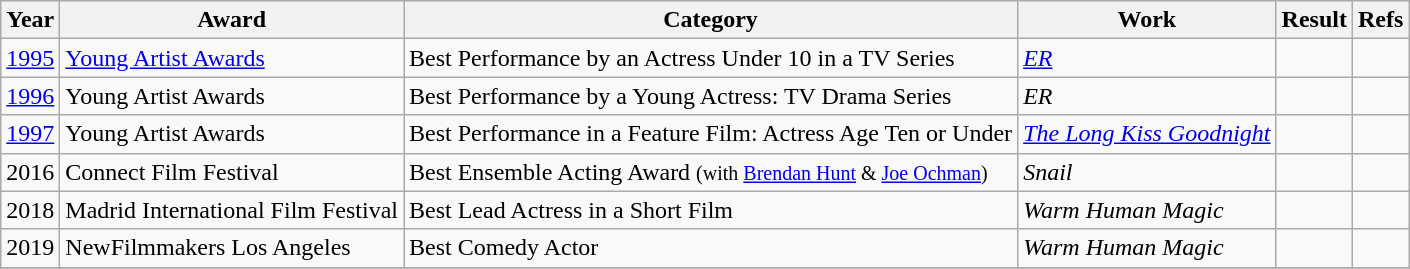<table class="wikitable sortable plainrowheaders">
<tr>
<th>Year</th>
<th>Award</th>
<th>Category</th>
<th>Work</th>
<th>Result</th>
<th class="unsortable">Refs</th>
</tr>
<tr>
<td style="text-align:center;"><a href='#'>1995</a></td>
<td><a href='#'>Young Artist Awards</a></td>
<td>Best Performance by an Actress Under 10 in a TV Series</td>
<td><em><a href='#'>ER</a></em></td>
<td></td>
<td style="text-align:center;"></td>
</tr>
<tr>
<td style="text-align:center;"><a href='#'>1996</a></td>
<td>Young Artist Awards</td>
<td>Best Performance by a Young Actress: TV Drama Series</td>
<td><em>ER</em></td>
<td></td>
<td style="text-align:center;"></td>
</tr>
<tr>
<td style="text-align:center;"><a href='#'>1997</a></td>
<td>Young Artist Awards</td>
<td>Best Performance in a Feature Film: Actress Age Ten or Under</td>
<td><em><a href='#'>The Long Kiss Goodnight</a></em></td>
<td></td>
<td style="text-align:center;"></td>
</tr>
<tr>
<td style="text-align:center;">2016</td>
<td>Connect Film Festival</td>
<td>Best Ensemble Acting Award <small>(with <a href='#'>Brendan Hunt</a> & <a href='#'>Joe Ochman</a>)</small></td>
<td><em>Snail</em></td>
<td></td>
<td style="text-align:center;"></td>
</tr>
<tr>
<td style="text-align:center;">2018</td>
<td>Madrid International Film Festival</td>
<td>Best Lead Actress in a Short Film</td>
<td><em>Warm Human Magic</em></td>
<td></td>
<td style="text-align:center;"></td>
</tr>
<tr>
<td style="text-align:center;">2019</td>
<td>NewFilmmakers Los Angeles</td>
<td>Best Comedy Actor</td>
<td><em>Warm Human Magic</em></td>
<td></td>
<td style="text-align:center;"></td>
</tr>
<tr>
</tr>
</table>
